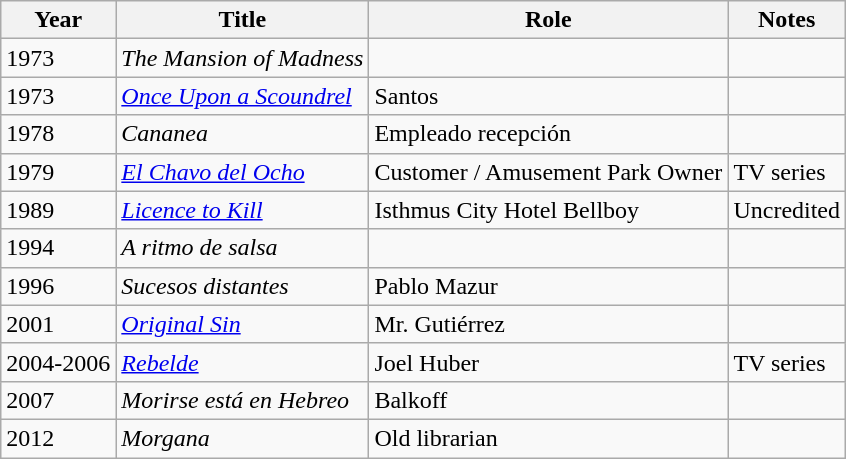<table class="wikitable">
<tr>
<th>Year</th>
<th>Title</th>
<th>Role</th>
<th>Notes</th>
</tr>
<tr>
<td>1973</td>
<td><em>The Mansion of Madness</em></td>
<td></td>
<td></td>
</tr>
<tr>
<td>1973</td>
<td><em><a href='#'>Once Upon a Scoundrel</a></em></td>
<td>Santos</td>
<td></td>
</tr>
<tr>
<td>1978</td>
<td><em>Cananea</em></td>
<td>Empleado recepción</td>
<td></td>
</tr>
<tr>
<td>1979</td>
<td><em><a href='#'>El Chavo del Ocho</a></em></td>
<td>Customer / Amusement Park Owner</td>
<td>TV series</td>
</tr>
<tr>
<td>1989</td>
<td><em><a href='#'>Licence to Kill</a></em></td>
<td>Isthmus City Hotel Bellboy</td>
<td>Uncredited</td>
</tr>
<tr>
<td>1994</td>
<td><em>A ritmo de salsa</em></td>
<td></td>
<td></td>
</tr>
<tr>
<td>1996</td>
<td><em>Sucesos distantes</em></td>
<td>Pablo Mazur</td>
<td></td>
</tr>
<tr>
<td>2001</td>
<td><em><a href='#'>Original Sin</a></em></td>
<td>Mr. Gutiérrez</td>
<td></td>
</tr>
<tr>
<td>2004-2006</td>
<td><em><a href='#'>Rebelde</a></em></td>
<td>Joel Huber</td>
<td>TV series</td>
</tr>
<tr>
<td>2007</td>
<td><em>Morirse está en Hebreo</em></td>
<td>Balkoff</td>
<td></td>
</tr>
<tr>
<td>2012</td>
<td><em>Morgana</em></td>
<td>Old librarian</td>
<td></td>
</tr>
</table>
